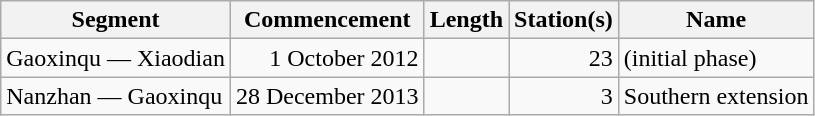<table class="wikitable" style="border-collapse: collapse; text-align: right;">
<tr>
<th>Segment</th>
<th>Commencement</th>
<th>Length</th>
<th>Station(s)</th>
<th>Name</th>
</tr>
<tr>
<td style="text-align: left;">Gaoxinqu — Xiaodian</td>
<td>1 October 2012</td>
<td></td>
<td>23</td>
<td style="text-align: left;">(initial phase)</td>
</tr>
<tr>
<td style="text-align: left;">Nanzhan — Gaoxinqu</td>
<td>28 December 2013</td>
<td></td>
<td>3</td>
<td style="text-align: left;">Southern extension</td>
</tr>
</table>
